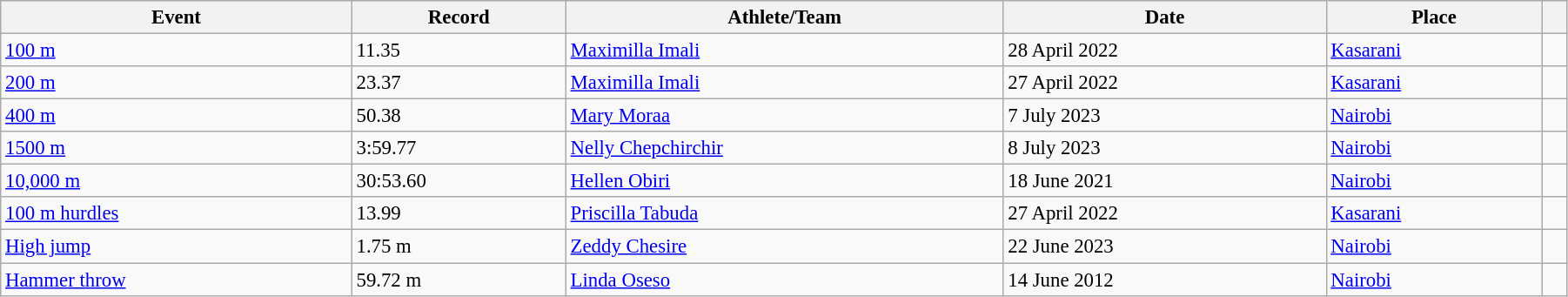<table class="wikitable" style="font-size:95%; width: 95%;">
<tr>
<th>Event</th>
<th>Record</th>
<th>Athlete/Team</th>
<th>Date</th>
<th>Place</th>
<th></th>
</tr>
<tr>
<td><a href='#'>100 m</a></td>
<td>11.35   </td>
<td><a href='#'>Maximilla Imali</a></td>
<td>28 April 2022</td>
<td><a href='#'>Kasarani</a></td>
<td></td>
</tr>
<tr>
<td><a href='#'>200 m</a></td>
<td>23.37   </td>
<td><a href='#'>Maximilla Imali</a></td>
<td>27 April 2022</td>
<td><a href='#'>Kasarani</a></td>
<td></td>
</tr>
<tr>
<td><a href='#'>400 m</a></td>
<td>50.38  </td>
<td><a href='#'>Mary Moraa</a></td>
<td>7 July 2023</td>
<td><a href='#'>Nairobi</a></td>
<td></td>
</tr>
<tr>
<td><a href='#'>1500 m</a></td>
<td>3:59.77 </td>
<td><a href='#'>Nelly Chepchirchir</a></td>
<td>8 July 2023</td>
<td><a href='#'>Nairobi</a></td>
<td></td>
</tr>
<tr>
<td><a href='#'>10,000 m</a></td>
<td>30:53.60 </td>
<td><a href='#'>Hellen Obiri</a></td>
<td>18 June 2021</td>
<td><a href='#'>Nairobi</a></td>
<td></td>
</tr>
<tr>
<td><a href='#'>100 m hurdles</a></td>
<td>13.99   </td>
<td><a href='#'>Priscilla Tabuda</a></td>
<td>27 April 2022</td>
<td><a href='#'>Kasarani</a></td>
<td></td>
</tr>
<tr>
<td><a href='#'>High jump</a></td>
<td>1.75 m </td>
<td><a href='#'>Zeddy Chesire</a></td>
<td>22 June 2023</td>
<td><a href='#'>Nairobi</a></td>
<td></td>
</tr>
<tr>
<td><a href='#'>Hammer throw</a></td>
<td>59.72 m  </td>
<td><a href='#'>Linda Oseso</a></td>
<td>14 June 2012</td>
<td><a href='#'>Nairobi</a></td>
<td></td>
</tr>
</table>
